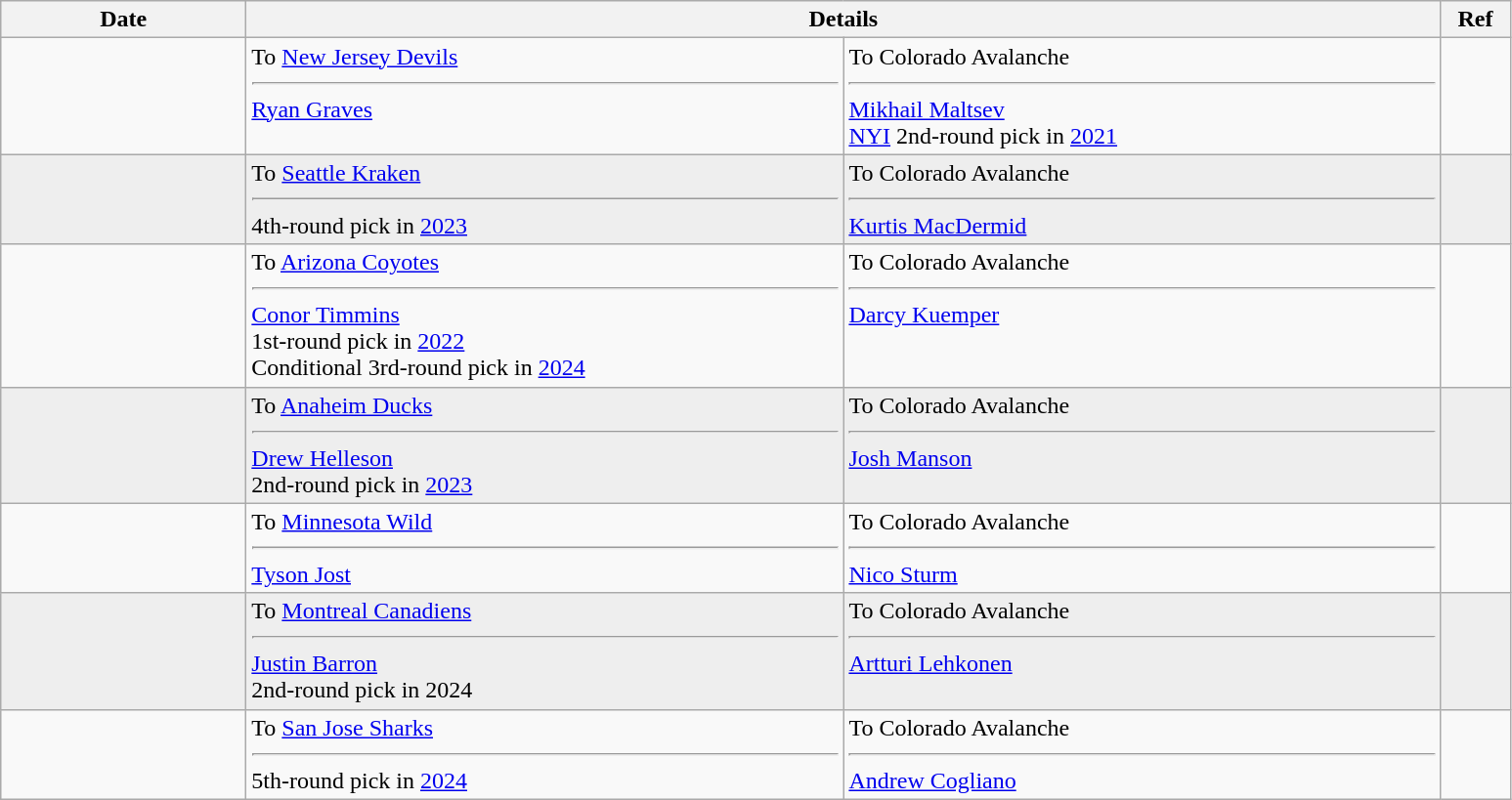<table class="wikitable">
<tr>
<th style="width: 10em;">Date</th>
<th colspan=2>Details</th>
<th style="width: 2.5em;">Ref</th>
</tr>
<tr>
<td></td>
<td style="width: 25em;" valign="top">To <a href='#'>New Jersey Devils</a><hr><a href='#'>Ryan Graves</a></td>
<td style="width: 25em;" valign="top">To Colorado Avalanche<hr><a href='#'>Mikhail Maltsev</a><br><a href='#'>NYI</a> 2nd-round pick in <a href='#'>2021</a></td>
<td></td>
</tr>
<tr bgcolor="eeeeee">
<td></td>
<td valign="top">To <a href='#'>Seattle Kraken</a><hr>4th-round pick in <a href='#'>2023</a></td>
<td valign="top">To Colorado Avalanche<hr><a href='#'>Kurtis MacDermid</a></td>
<td></td>
</tr>
<tr>
<td></td>
<td valign="top">To <a href='#'>Arizona Coyotes</a><hr><a href='#'>Conor Timmins</a><br>1st-round pick in <a href='#'>2022</a><br>Conditional 3rd-round pick in <a href='#'>2024</a></td>
<td valign="top">To Colorado Avalanche<hr><a href='#'>Darcy Kuemper</a></td>
<td></td>
</tr>
<tr bgcolor="eeeeee">
<td></td>
<td style="width: 25em;" valign="top">To <a href='#'>Anaheim Ducks</a><hr><a href='#'>Drew Helleson</a><br>2nd-round pick in <a href='#'>2023</a></td>
<td style="width: 25em;" valign="top">To Colorado Avalanche<hr><a href='#'>Josh Manson</a></td>
<td></td>
</tr>
<tr>
<td></td>
<td valign="top">To <a href='#'>Minnesota Wild</a><hr><a href='#'>Tyson Jost</a></td>
<td valign="top">To Colorado Avalanche<hr><a href='#'>Nico Sturm</a></td>
<td></td>
</tr>
<tr bgcolor="eeeeee">
<td></td>
<td valign="top">To <a href='#'>Montreal Canadiens</a><hr><a href='#'>Justin Barron</a><br>2nd-round pick in 2024</td>
<td valign="top">To Colorado Avalanche<hr><a href='#'>Artturi Lehkonen</a></td>
<td></td>
</tr>
<tr>
<td></td>
<td valign="top">To <a href='#'>San Jose Sharks</a><hr>5th-round pick in <a href='#'>2024</a></td>
<td valign="top">To Colorado Avalanche<hr><a href='#'>Andrew Cogliano</a></td>
<td></td>
</tr>
</table>
